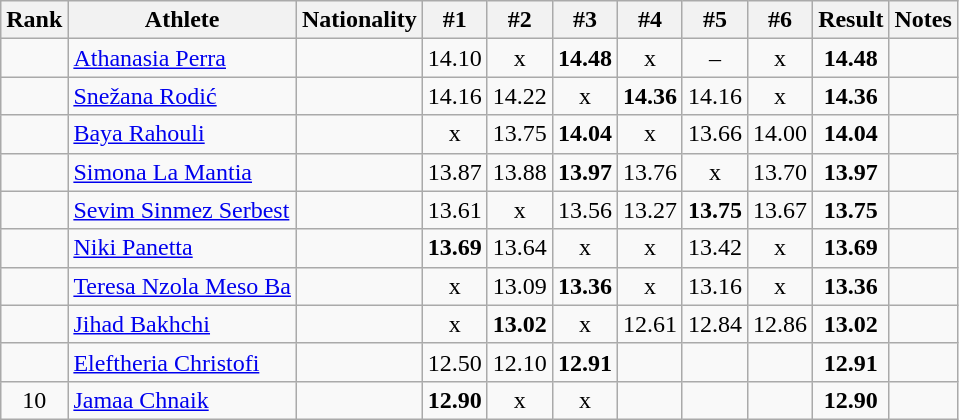<table class="wikitable sortable" style="text-align:center">
<tr>
<th>Rank</th>
<th>Athlete</th>
<th>Nationality</th>
<th>#1</th>
<th>#2</th>
<th>#3</th>
<th>#4</th>
<th>#5</th>
<th>#6</th>
<th>Result</th>
<th>Notes</th>
</tr>
<tr>
<td></td>
<td align="left"><a href='#'>Athanasia Perra</a></td>
<td align="left"></td>
<td>14.10</td>
<td>x</td>
<td><strong>14.48</strong></td>
<td>x</td>
<td>–</td>
<td>x</td>
<td><strong>14.48</strong></td>
<td></td>
</tr>
<tr>
<td></td>
<td align="left"><a href='#'>Snežana Rodić</a></td>
<td align="left"></td>
<td>14.16</td>
<td>14.22</td>
<td>x</td>
<td><strong>14.36</strong></td>
<td>14.16</td>
<td>x</td>
<td><strong>14.36</strong></td>
<td></td>
</tr>
<tr>
<td></td>
<td align="left"><a href='#'>Baya Rahouli</a></td>
<td align="left"></td>
<td>x</td>
<td>13.75</td>
<td><strong>14.04</strong></td>
<td>x</td>
<td>13.66</td>
<td>14.00</td>
<td><strong>14.04</strong></td>
<td></td>
</tr>
<tr>
<td></td>
<td align="left"><a href='#'>Simona La Mantia</a></td>
<td align="left"></td>
<td>13.87</td>
<td>13.88</td>
<td><strong>13.97</strong></td>
<td>13.76</td>
<td>x</td>
<td>13.70</td>
<td><strong>13.97</strong></td>
<td></td>
</tr>
<tr>
<td></td>
<td align="left"><a href='#'>Sevim Sinmez Serbest</a></td>
<td align="left"></td>
<td>13.61</td>
<td>x</td>
<td>13.56</td>
<td>13.27</td>
<td><strong>13.75</strong></td>
<td>13.67</td>
<td><strong>13.75</strong></td>
<td></td>
</tr>
<tr>
<td></td>
<td align="left"><a href='#'>Niki Panetta</a></td>
<td align="left"></td>
<td><strong>13.69</strong></td>
<td>13.64</td>
<td>x</td>
<td>x</td>
<td>13.42</td>
<td>x</td>
<td><strong>13.69</strong></td>
<td></td>
</tr>
<tr>
<td></td>
<td align="left"><a href='#'>Teresa Nzola Meso Ba</a></td>
<td align="left"></td>
<td>x</td>
<td>13.09</td>
<td><strong>13.36</strong></td>
<td>x</td>
<td>13.16</td>
<td>x</td>
<td><strong>13.36</strong></td>
<td></td>
</tr>
<tr>
<td></td>
<td align="left"><a href='#'>Jihad Bakhchi</a></td>
<td align="left"></td>
<td>x</td>
<td><strong>13.02</strong></td>
<td>x</td>
<td>12.61</td>
<td>12.84</td>
<td>12.86</td>
<td><strong>13.02</strong></td>
<td></td>
</tr>
<tr>
<td></td>
<td align="left"><a href='#'>Eleftheria Christofi</a></td>
<td align="left"></td>
<td>12.50</td>
<td>12.10</td>
<td><strong>12.91</strong></td>
<td></td>
<td></td>
<td></td>
<td><strong>12.91</strong></td>
<td></td>
</tr>
<tr>
<td>10</td>
<td align="left"><a href='#'>Jamaa Chnaik</a></td>
<td align="left"></td>
<td><strong>12.90</strong></td>
<td>x</td>
<td>x</td>
<td></td>
<td></td>
<td></td>
<td><strong>12.90</strong></td>
<td></td>
</tr>
</table>
